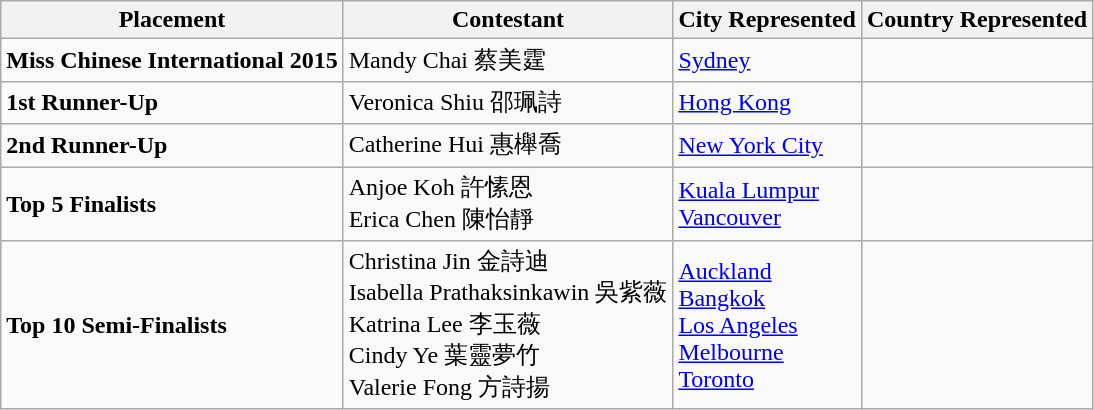<table class="wikitable" border="1">
<tr>
<th>Placement</th>
<th>Contestant</th>
<th>City Represented</th>
<th>Country Represented</th>
</tr>
<tr>
<td><strong>Miss Chinese International 2015</strong></td>
<td>Mandy Chai 蔡美霆</td>
<td><a href='#'>Sydney</a></td>
<td></td>
</tr>
<tr>
<td><strong>1st Runner-Up</strong></td>
<td>Veronica Shiu 邵珮詩</td>
<td><a href='#'>Hong Kong</a></td>
<td></td>
</tr>
<tr>
<td><strong>2nd Runner-Up</strong></td>
<td>Catherine Hui 惠櫸喬</td>
<td><a href='#'>New York City</a></td>
<td></td>
</tr>
<tr>
<td><strong>Top 5 Finalists</strong></td>
<td>Anjoe Koh 許愫恩<br> Erica Chen 陳怡靜</td>
<td><a href='#'>Kuala Lumpur</a><br> <a href='#'>Vancouver</a></td>
<td><br> </td>
</tr>
<tr>
<td><strong>Top 10 Semi-Finalists</strong></td>
<td>Christina Jin 金詩迪<br> Isabella Prathaksinkawin 吳紫薇<br> Katrina Lee 李玉薇<br> Cindy Ye 葉靈夢竹<br> Valerie Fong 方詩揚</td>
<td><a href='#'>Auckland</a><br> <a href='#'>Bangkok</a><br> <a href='#'>Los Angeles</a><br> <a href='#'>Melbourne</a><br> <a href='#'>Toronto</a></td>
<td><br> <br> <br> <br> </td>
</tr>
</table>
